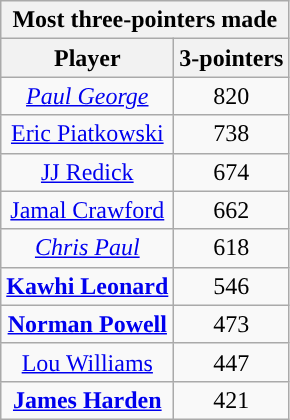<table class="wikitable sortable" style="text-align:center">
<tr>
<th colspan="2" style="text-align:center; ">Most three-pointers made</th>
</tr>
<tr>
<th style="text-align:center; ">Player</th>
<th style="text-align:center; ">3-pointers</th>
</tr>
<tr>
<td><em><a href='#'>Paul George</a></em></td>
<td>820</td>
</tr>
<tr>
<td><a href='#'>Eric Piatkowski</a></td>
<td>738</td>
</tr>
<tr>
<td><a href='#'>JJ Redick</a></td>
<td>674</td>
</tr>
<tr>
<td><a href='#'>Jamal Crawford</a></td>
<td>662</td>
</tr>
<tr>
<td><em><a href='#'>Chris Paul</a></em></td>
<td>618</td>
</tr>
<tr>
<td><strong><a href='#'>Kawhi Leonard</a></strong></td>
<td>546</td>
</tr>
<tr>
<td><strong><a href='#'>Norman Powell</a></strong></td>
<td>473</td>
</tr>
<tr>
<td><a href='#'>Lou Williams</a></td>
<td>447</td>
</tr>
<tr>
<td><strong><a href='#'>James Harden</a></strong></td>
<td>421</td>
</tr>
</table>
